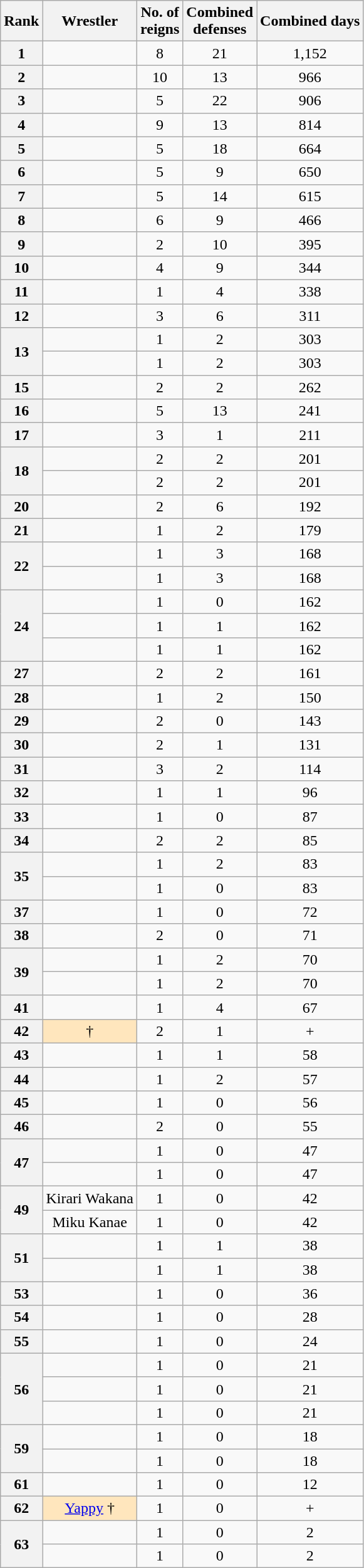<table class="wikitable sortable" style="text-align:center">
<tr>
<th>Rank</th>
<th>Wrestler</th>
<th>No. of<br>reigns</th>
<th>Combined<br>defenses</th>
<th>Combined days</th>
</tr>
<tr>
<th>1</th>
<td></td>
<td>8</td>
<td>21</td>
<td>1,152</td>
</tr>
<tr>
<th>2</th>
<td></td>
<td>10</td>
<td>13</td>
<td>966</td>
</tr>
<tr>
<th>3</th>
<td></td>
<td>5</td>
<td>22</td>
<td>906</td>
</tr>
<tr>
<th>4</th>
<td></td>
<td>9</td>
<td>13</td>
<td>814</td>
</tr>
<tr>
<th>5</th>
<td></td>
<td>5</td>
<td>18</td>
<td>664</td>
</tr>
<tr>
<th>6</th>
<td></td>
<td>5</td>
<td>9</td>
<td>650</td>
</tr>
<tr>
<th>7</th>
<td></td>
<td>5</td>
<td>14</td>
<td>615</td>
</tr>
<tr>
<th>8</th>
<td></td>
<td>6</td>
<td>9</td>
<td>466</td>
</tr>
<tr>
<th>9</th>
<td></td>
<td>2</td>
<td>10</td>
<td>395</td>
</tr>
<tr>
<th>10</th>
<td></td>
<td>4</td>
<td>9</td>
<td>344</td>
</tr>
<tr>
<th>11</th>
<td></td>
<td>1</td>
<td>4</td>
<td>338</td>
</tr>
<tr>
<th>12</th>
<td></td>
<td>3</td>
<td>6</td>
<td>311</td>
</tr>
<tr>
<th rowspan=2>13</th>
<td></td>
<td>1</td>
<td>2</td>
<td>303</td>
</tr>
<tr>
<td></td>
<td>1</td>
<td>2</td>
<td>303</td>
</tr>
<tr>
<th>15</th>
<td></td>
<td>2</td>
<td>2</td>
<td>262</td>
</tr>
<tr>
<th>16</th>
<td></td>
<td>5</td>
<td>13</td>
<td>241</td>
</tr>
<tr>
<th>17</th>
<td></td>
<td>3</td>
<td>1</td>
<td>211</td>
</tr>
<tr>
<th rowspan=2>18</th>
<td></td>
<td>2</td>
<td>2</td>
<td>201</td>
</tr>
<tr>
<td></td>
<td>2</td>
<td>2</td>
<td>201</td>
</tr>
<tr>
<th>20</th>
<td></td>
<td>2</td>
<td>6</td>
<td>192</td>
</tr>
<tr>
<th>21</th>
<td></td>
<td>1</td>
<td>2</td>
<td>179</td>
</tr>
<tr>
<th rowspan=2>22</th>
<td></td>
<td>1</td>
<td>3</td>
<td>168</td>
</tr>
<tr>
<td></td>
<td>1</td>
<td>3</td>
<td>168</td>
</tr>
<tr>
<th rowspan=3>24</th>
<td></td>
<td>1</td>
<td>0</td>
<td>162</td>
</tr>
<tr>
<td></td>
<td>1</td>
<td>1</td>
<td>162</td>
</tr>
<tr>
<td></td>
<td>1</td>
<td>1</td>
<td>162</td>
</tr>
<tr>
<th>27</th>
<td></td>
<td>2</td>
<td>2</td>
<td>161</td>
</tr>
<tr>
<th>28</th>
<td></td>
<td>1</td>
<td>2</td>
<td>150</td>
</tr>
<tr>
<th>29</th>
<td></td>
<td>2</td>
<td>0</td>
<td>143</td>
</tr>
<tr>
<th>30</th>
<td></td>
<td>2</td>
<td>1</td>
<td>131</td>
</tr>
<tr>
<th>31</th>
<td></td>
<td>3</td>
<td>2</td>
<td>114</td>
</tr>
<tr>
<th>32</th>
<td></td>
<td>1</td>
<td>1</td>
<td>96</td>
</tr>
<tr>
<th>33</th>
<td></td>
<td>1</td>
<td>0</td>
<td>87</td>
</tr>
<tr>
<th>34</th>
<td></td>
<td>2</td>
<td>2</td>
<td>85</td>
</tr>
<tr>
<th rowspan=2>35</th>
<td></td>
<td>1</td>
<td>2</td>
<td>83</td>
</tr>
<tr>
<td></td>
<td>1</td>
<td>0</td>
<td>83</td>
</tr>
<tr>
<th>37</th>
<td></td>
<td>1</td>
<td>0</td>
<td>72</td>
</tr>
<tr>
<th>38</th>
<td></td>
<td>2</td>
<td>0</td>
<td>71</td>
</tr>
<tr>
<th rowspan=2>39</th>
<td></td>
<td>1</td>
<td>2</td>
<td>70</td>
</tr>
<tr>
<td></td>
<td>1</td>
<td>2</td>
<td>70</td>
</tr>
<tr>
<th>41</th>
<td></td>
<td>1</td>
<td>4</td>
<td>67</td>
</tr>
<tr>
<th>42</th>
<td style="background-color:#FFE6BD"> †</td>
<td>2</td>
<td>1</td>
<td>+</td>
</tr>
<tr>
<th>43</th>
<td></td>
<td>1</td>
<td>1</td>
<td>58</td>
</tr>
<tr>
<th>44</th>
<td></td>
<td>1</td>
<td>2</td>
<td>57</td>
</tr>
<tr>
<th>45</th>
<td></td>
<td>1</td>
<td>0</td>
<td>56</td>
</tr>
<tr>
<th>46</th>
<td></td>
<td>2</td>
<td>0</td>
<td>55</td>
</tr>
<tr>
<th rowspan=2>47</th>
<td></td>
<td>1</td>
<td>0</td>
<td>47</td>
</tr>
<tr>
<td></td>
<td>1</td>
<td>0</td>
<td>47</td>
</tr>
<tr>
<th rowspan=2>49</th>
<td>Kirari Wakana</td>
<td>1</td>
<td>0</td>
<td>42</td>
</tr>
<tr>
<td>Miku Kanae</td>
<td>1</td>
<td>0</td>
<td>42</td>
</tr>
<tr>
<th rowspan=2>51</th>
<td></td>
<td>1</td>
<td>1</td>
<td>38</td>
</tr>
<tr>
<td></td>
<td>1</td>
<td>1</td>
<td>38</td>
</tr>
<tr>
<th>53</th>
<td></td>
<td>1</td>
<td>0</td>
<td>36</td>
</tr>
<tr>
<th>54</th>
<td></td>
<td>1</td>
<td>0</td>
<td>28</td>
</tr>
<tr>
<th>55</th>
<td></td>
<td>1</td>
<td>0</td>
<td>24</td>
</tr>
<tr>
<th rowspan=3>56</th>
<td></td>
<td>1</td>
<td>0</td>
<td>21</td>
</tr>
<tr>
<td></td>
<td>1</td>
<td>0</td>
<td>21</td>
</tr>
<tr>
<td></td>
<td>1</td>
<td>0</td>
<td>21</td>
</tr>
<tr>
<th rowspan=2>59</th>
<td></td>
<td>1</td>
<td>0</td>
<td>18</td>
</tr>
<tr>
<td></td>
<td>1</td>
<td>0</td>
<td>18</td>
</tr>
<tr>
<th>61</th>
<td></td>
<td>1</td>
<td>0</td>
<td>12</td>
</tr>
<tr>
<th>62</th>
<td style="background-color:#FFE6BD"><a href='#'>Yappy</a> †</td>
<td>1</td>
<td>0</td>
<td>+</td>
</tr>
<tr>
<th rowspan=2>63</th>
<td></td>
<td>1</td>
<td>0</td>
<td>2</td>
</tr>
<tr>
<td></td>
<td>1</td>
<td>0</td>
<td>2</td>
</tr>
</table>
